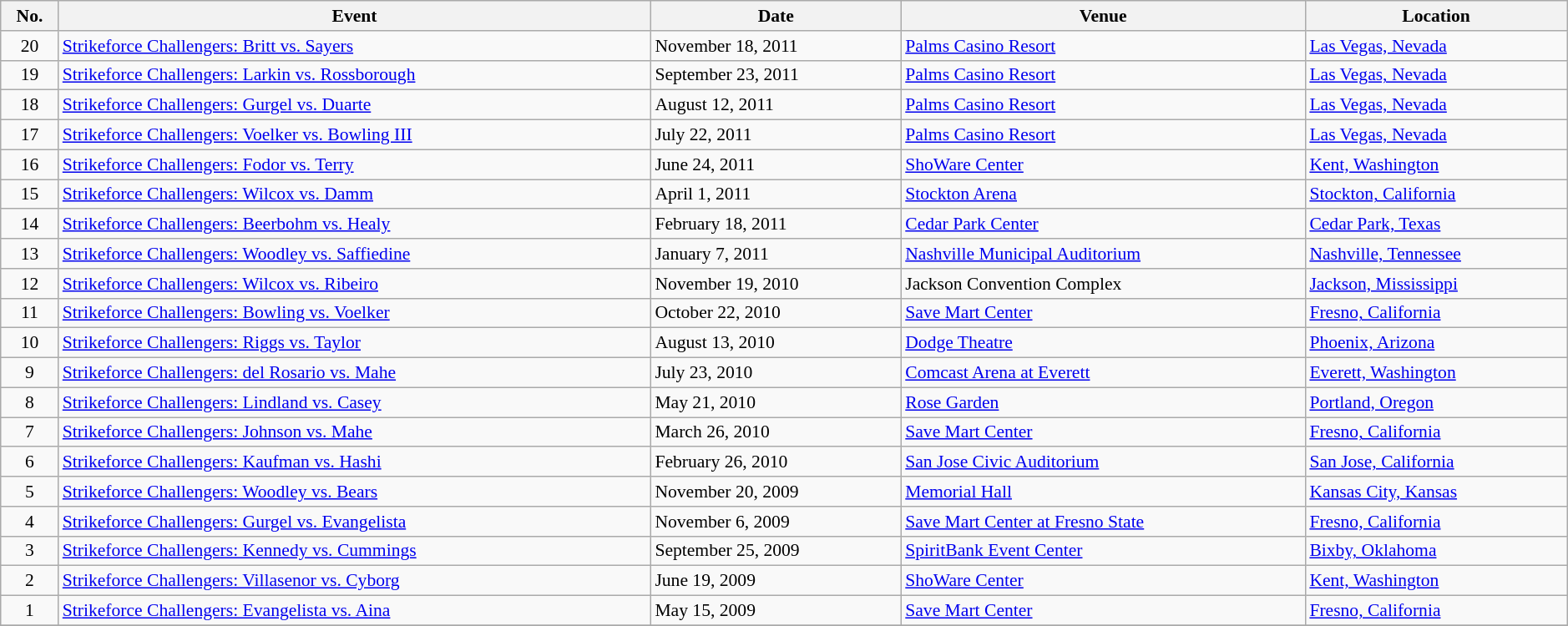<table class="wikitable sortable" border="1" style="width:99%; margin:auto; font-size:90%;">
<tr>
<th>No.</th>
<th>Event</th>
<th>Date</th>
<th>Venue</th>
<th>Location</th>
</tr>
<tr>
<td style="text-align:center">20</td>
<td><a href='#'>Strikeforce Challengers: Britt vs. Sayers</a></td>
<td>November 18, 2011</td>
<td><a href='#'>Palms Casino Resort</a></td>
<td><a href='#'>Las Vegas, Nevada</a></td>
</tr>
<tr>
<td style="text-align:center">19</td>
<td><a href='#'>Strikeforce Challengers: Larkin vs. Rossborough</a></td>
<td>September 23, 2011</td>
<td><a href='#'>Palms Casino Resort</a></td>
<td><a href='#'>Las Vegas, Nevada</a></td>
</tr>
<tr>
<td style="text-align:center">18</td>
<td><a href='#'>Strikeforce Challengers: Gurgel vs. Duarte</a></td>
<td>August 12, 2011</td>
<td><a href='#'>Palms Casino Resort</a></td>
<td><a href='#'>Las Vegas, Nevada</a></td>
</tr>
<tr>
<td style="text-align:center">17</td>
<td><a href='#'>Strikeforce Challengers: Voelker vs. Bowling III</a></td>
<td>July 22, 2011</td>
<td><a href='#'>Palms Casino Resort</a></td>
<td><a href='#'>Las Vegas, Nevada</a></td>
</tr>
<tr>
<td style="text-align:center">16</td>
<td><a href='#'>Strikeforce Challengers: Fodor vs. Terry</a></td>
<td>June 24, 2011</td>
<td><a href='#'>ShoWare Center</a></td>
<td><a href='#'>Kent, Washington</a></td>
</tr>
<tr>
<td style="text-align:center">15</td>
<td><a href='#'>Strikeforce Challengers: Wilcox vs. Damm</a></td>
<td>April 1, 2011</td>
<td><a href='#'>Stockton Arena</a></td>
<td><a href='#'>Stockton, California</a></td>
</tr>
<tr>
<td style="text-align:center">14</td>
<td><a href='#'>Strikeforce Challengers: Beerbohm vs. Healy</a></td>
<td>February 18, 2011</td>
<td><a href='#'>Cedar Park Center</a></td>
<td><a href='#'>Cedar Park, Texas</a></td>
</tr>
<tr>
<td style="text-align:center">13</td>
<td><a href='#'>Strikeforce Challengers: Woodley vs. Saffiedine</a></td>
<td>January 7, 2011</td>
<td><a href='#'>Nashville Municipal Auditorium</a></td>
<td><a href='#'>Nashville, Tennessee</a></td>
</tr>
<tr>
<td style="text-align:center">12</td>
<td><a href='#'>Strikeforce Challengers: Wilcox vs. Ribeiro</a></td>
<td>November 19, 2010</td>
<td>Jackson Convention Complex</td>
<td><a href='#'>Jackson, Mississippi</a></td>
</tr>
<tr>
<td style="text-align:center">11</td>
<td><a href='#'>Strikeforce Challengers: Bowling vs. Voelker</a></td>
<td>October 22, 2010</td>
<td><a href='#'>Save Mart Center</a></td>
<td><a href='#'>Fresno, California</a></td>
</tr>
<tr>
<td style="text-align:center">10</td>
<td><a href='#'>Strikeforce Challengers: Riggs vs. Taylor</a></td>
<td>August 13, 2010</td>
<td><a href='#'>Dodge Theatre</a></td>
<td><a href='#'>Phoenix, Arizona</a></td>
</tr>
<tr>
<td style="text-align:center">9</td>
<td><a href='#'>Strikeforce Challengers: del Rosario vs. Mahe</a></td>
<td>July 23, 2010</td>
<td><a href='#'>Comcast Arena at Everett</a></td>
<td><a href='#'>Everett, Washington</a></td>
</tr>
<tr>
<td style="text-align:center">8</td>
<td><a href='#'>Strikeforce Challengers: Lindland vs. Casey</a></td>
<td>May 21, 2010</td>
<td><a href='#'>Rose Garden</a></td>
<td><a href='#'>Portland, Oregon</a></td>
</tr>
<tr>
<td style="text-align:center">7</td>
<td><a href='#'>Strikeforce Challengers: Johnson vs. Mahe</a></td>
<td>March 26, 2010</td>
<td><a href='#'>Save Mart Center</a></td>
<td><a href='#'>Fresno, California</a></td>
</tr>
<tr>
<td style="text-align:center">6</td>
<td><a href='#'>Strikeforce Challengers: Kaufman vs. Hashi</a></td>
<td>February 26, 2010</td>
<td><a href='#'>San Jose Civic Auditorium</a></td>
<td><a href='#'>San Jose, California</a></td>
</tr>
<tr>
<td style="text-align:center">5</td>
<td><a href='#'>Strikeforce Challengers: Woodley vs. Bears</a></td>
<td>November 20, 2009</td>
<td><a href='#'>Memorial Hall</a></td>
<td><a href='#'>Kansas City, Kansas</a></td>
</tr>
<tr>
<td style="text-align:center">4</td>
<td><a href='#'>Strikeforce Challengers: Gurgel vs. Evangelista</a></td>
<td>November 6, 2009</td>
<td><a href='#'>Save Mart Center at Fresno State</a></td>
<td><a href='#'>Fresno, California</a></td>
</tr>
<tr>
<td style="text-align:center">3</td>
<td><a href='#'>Strikeforce Challengers: Kennedy vs. Cummings</a></td>
<td>September 25, 2009</td>
<td><a href='#'>SpiritBank Event Center</a></td>
<td><a href='#'>Bixby, Oklahoma</a></td>
</tr>
<tr>
<td style="text-align:center">2</td>
<td><a href='#'>Strikeforce Challengers: Villasenor vs. Cyborg</a></td>
<td>June 19, 2009</td>
<td><a href='#'>ShoWare Center</a></td>
<td><a href='#'>Kent, Washington</a></td>
</tr>
<tr>
<td style="text-align:center">1</td>
<td><a href='#'>Strikeforce Challengers: Evangelista vs. Aina</a></td>
<td>May 15, 2009</td>
<td><a href='#'>Save Mart Center</a></td>
<td><a href='#'>Fresno, California</a></td>
</tr>
<tr>
</tr>
</table>
